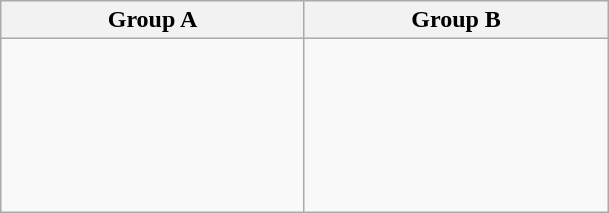<table class="wikitable">
<tr>
<th width=195px>Group A</th>
<th width=195px>Group B</th>
</tr>
<tr>
<td valign=top><br><br>
<br>
<br>
<br>
<br></td>
<td valign=top><br><br>
<br>
<br>
<br>
<br></td>
</tr>
</table>
